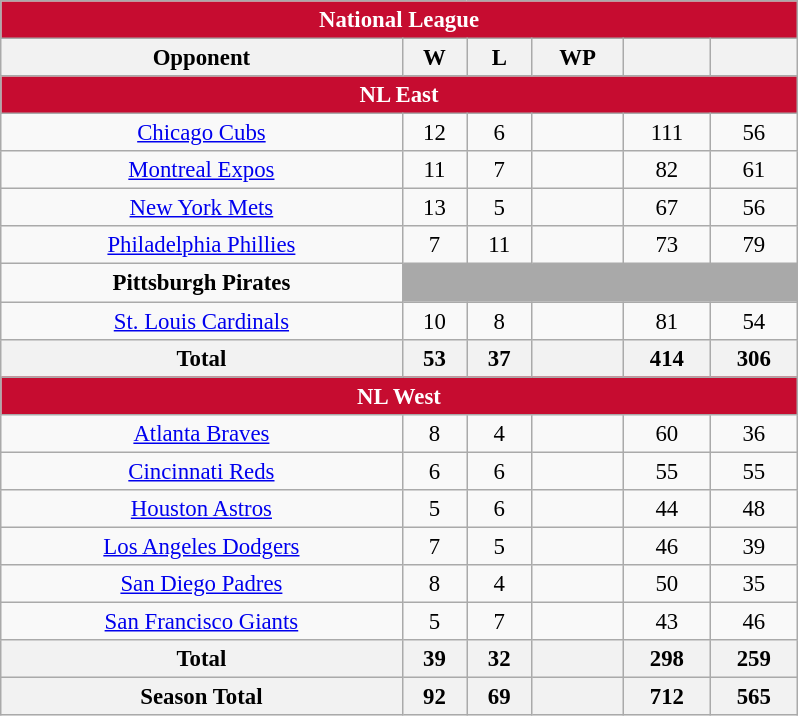<table class="wikitable" style="font-size:95%; text-align:center; width:35em;margin:0.5em auto;">
<tr>
<th colspan="7" style="background:#c60c30; color:#ffffff;">National League</th>
</tr>
<tr>
<th>Opponent</th>
<th>W</th>
<th>L</th>
<th>WP</th>
<th></th>
<th></th>
</tr>
<tr>
<th colspan="7" style="background:#c60c30; color:#ffffff;">NL East</th>
</tr>
<tr>
<td><a href='#'>Chicago Cubs</a></td>
<td>12</td>
<td>6</td>
<td></td>
<td>111</td>
<td>56</td>
</tr>
<tr>
<td><a href='#'>Montreal Expos</a></td>
<td>11</td>
<td>7</td>
<td></td>
<td>82</td>
<td>61</td>
</tr>
<tr>
<td><a href='#'>New York Mets</a></td>
<td>13</td>
<td>5</td>
<td></td>
<td>67</td>
<td>56</td>
</tr>
<tr>
<td><a href='#'>Philadelphia Phillies</a></td>
<td>7</td>
<td>11</td>
<td></td>
<td>73</td>
<td>79</td>
</tr>
<tr>
<td><strong>Pittsburgh Pirates</strong></td>
<td colspan=5 style="background:darkgray;"></td>
</tr>
<tr>
<td><a href='#'>St. Louis Cardinals</a></td>
<td>10</td>
<td>8</td>
<td></td>
<td>81</td>
<td>54</td>
</tr>
<tr>
<th>Total</th>
<th>53</th>
<th>37</th>
<th></th>
<th>414</th>
<th>306</th>
</tr>
<tr>
<th colspan="7" style="background:#c60c30; color:#ffffff;">NL West</th>
</tr>
<tr>
<td><a href='#'>Atlanta Braves</a></td>
<td>8</td>
<td>4</td>
<td></td>
<td>60</td>
<td>36</td>
</tr>
<tr>
<td><a href='#'>Cincinnati Reds</a></td>
<td>6</td>
<td>6</td>
<td></td>
<td>55</td>
<td>55</td>
</tr>
<tr>
<td><a href='#'>Houston Astros</a></td>
<td>5</td>
<td>6</td>
<td></td>
<td>44</td>
<td>48</td>
</tr>
<tr>
<td><a href='#'>Los Angeles Dodgers</a></td>
<td>7</td>
<td>5</td>
<td></td>
<td>46</td>
<td>39</td>
</tr>
<tr>
<td><a href='#'>San Diego Padres</a></td>
<td>8</td>
<td>4</td>
<td></td>
<td>50</td>
<td>35</td>
</tr>
<tr>
<td><a href='#'>San Francisco Giants</a></td>
<td>5</td>
<td>7</td>
<td></td>
<td>43</td>
<td>46</td>
</tr>
<tr>
<th>Total</th>
<th>39</th>
<th>32</th>
<th></th>
<th>298</th>
<th>259</th>
</tr>
<tr>
<th>Season Total</th>
<th>92</th>
<th>69</th>
<th></th>
<th>712</th>
<th>565</th>
</tr>
</table>
